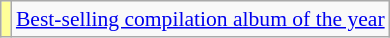<table class="wikitable plainrowheaders" style="font-size:90%;">
<tr>
<td bgcolor=#FFFF99 align=center></td>
<td><a href='#'>Best-selling compilation album of the year</a></td>
</tr>
</table>
